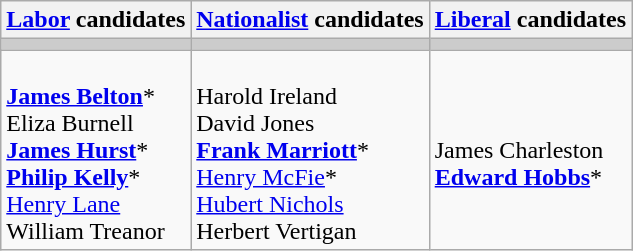<table class="wikitable">
<tr>
<th><a href='#'>Labor</a> candidates</th>
<th><a href='#'>Nationalist</a> candidates</th>
<th><a href='#'>Liberal</a> candidates</th>
</tr>
<tr bgcolor="#cccccc">
<td></td>
<td></td>
<td></td>
</tr>
<tr>
<td><br><strong><a href='#'>James Belton</a></strong>*<br>
Eliza Burnell<br>
<strong><a href='#'>James Hurst</a></strong>*<br>
<strong><a href='#'>Philip Kelly</a></strong>*<br>
<a href='#'>Henry Lane</a><br>
William Treanor</td>
<td><br>Harold Ireland<br>
David Jones<br>
<strong><a href='#'>Frank Marriott</a></strong>*<br>
<a href='#'>Henry McFie</a>*<br>
<a href='#'>Hubert Nichols</a><br>
Herbert Vertigan</td>
<td><br>James Charleston<br>
<strong><a href='#'>Edward Hobbs</a></strong>*</td>
</tr>
</table>
